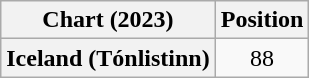<table class="wikitable sortable plainrowheaders" style="text-align:center;">
<tr>
<th scope="col">Chart (2023)</th>
<th scope="col">Position</th>
</tr>
<tr>
<th scope="row">Iceland (Tónlistinn)</th>
<td>88</td>
</tr>
</table>
